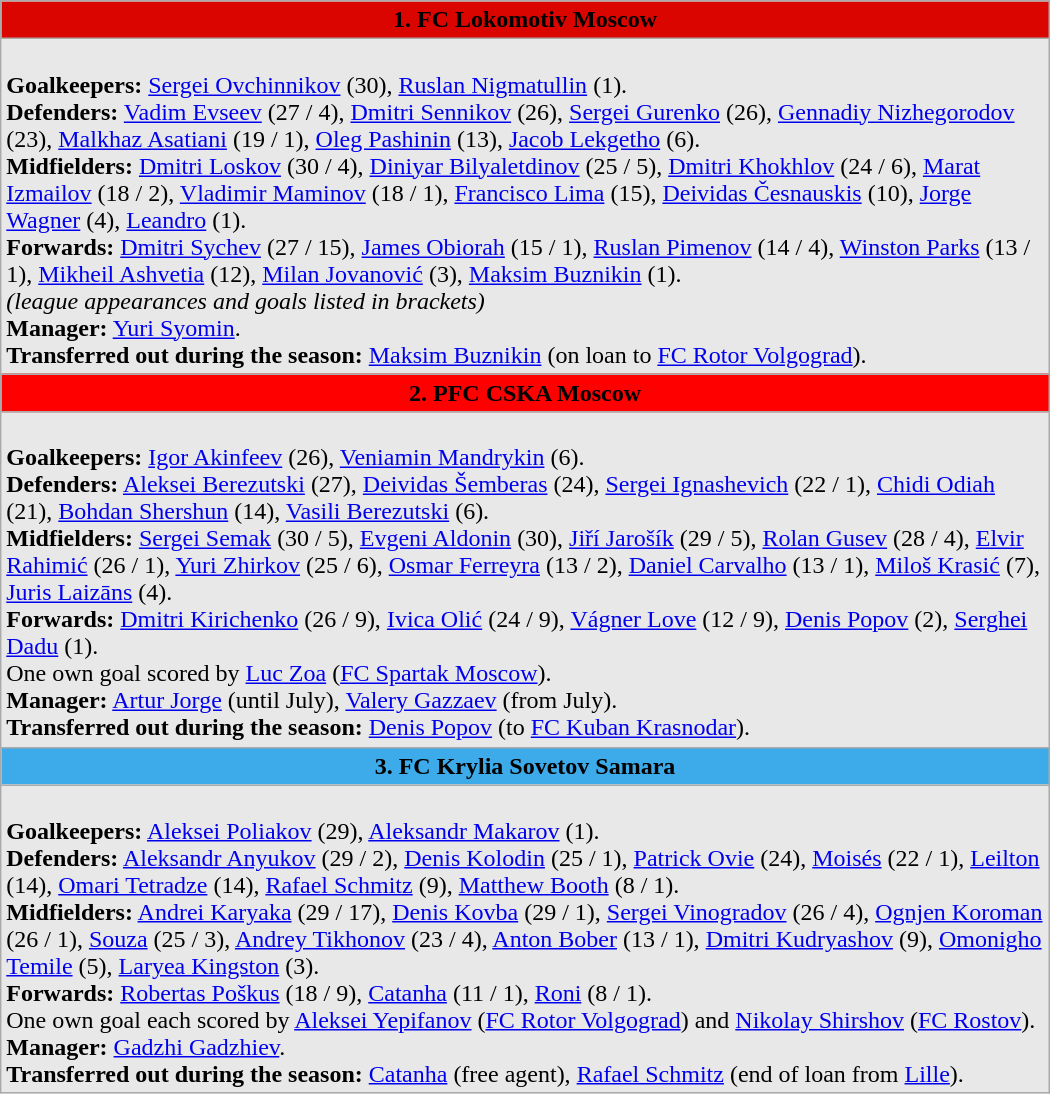<table class="wikitable" Width="700">
<tr bgcolor="#DB0500">
<td align="center" width="700"><span> <strong>1. FC Lokomotiv Moscow</strong> </span></td>
</tr>
<tr bgcolor="#E8E8E8">
<td align="left" width="700"><br><strong>Goalkeepers:</strong> <a href='#'>Sergei Ovchinnikov</a> (30), <a href='#'>Ruslan Nigmatullin</a> (1).<br>
<strong>Defenders:</strong> <a href='#'>Vadim Evseev</a> (27 / 4), <a href='#'>Dmitri Sennikov</a> (26), <a href='#'>Sergei Gurenko</a>  (26), <a href='#'>Gennadiy Nizhegorodov</a> (23), <a href='#'>Malkhaz Asatiani</a>  (19 / 1), <a href='#'>Oleg Pashinin</a>  (13), <a href='#'>Jacob Lekgetho</a>  (6).<br>
<strong>Midfielders:</strong> <a href='#'>Dmitri Loskov</a> (30 / 4), <a href='#'>Diniyar Bilyaletdinov</a> (25 / 5), <a href='#'>Dmitri Khokhlov</a> (24 / 6), <a href='#'>Marat Izmailov</a> (18 / 2), <a href='#'>Vladimir Maminov</a>  (18 / 1), <a href='#'>Francisco Lima</a>  (15), <a href='#'>Deividas Česnauskis</a>  (10), <a href='#'>Jorge Wagner</a>  (4), <a href='#'>Leandro</a>  (1).<br>
<strong>Forwards:</strong> <a href='#'>Dmitri Sychev</a> (27 / 15), <a href='#'>James Obiorah</a>  (15 / 1), <a href='#'>Ruslan Pimenov</a> (14 / 4), <a href='#'>Winston Parks</a>  (13 / 1), <a href='#'>Mikheil Ashvetia</a>  (12), <a href='#'>Milan Jovanović</a>  (3), <a href='#'>Maksim Buznikin</a> (1).<br><em>(league appearances and goals listed in brackets)</em><br><strong>Manager:</strong> <a href='#'>Yuri Syomin</a>.<br><strong>Transferred out during the season:</strong> <a href='#'>Maksim Buznikin</a> (on loan to <a href='#'>FC Rotor Volgograd</a>).</td>
</tr>
<tr bgcolor="#FF0000">
<td align="center" width="700"><span> <strong>2. PFC CSKA Moscow</strong> </span></td>
</tr>
<tr bgcolor="#E8E8E8">
<td align="left" width="700"><br><strong>Goalkeepers:</strong> <a href='#'>Igor Akinfeev</a> (26), <a href='#'>Veniamin Mandrykin</a> (6).<br>
<strong>Defenders:</strong> <a href='#'>Aleksei Berezutski</a> (27), <a href='#'>Deividas Šemberas</a>  (24), <a href='#'>Sergei Ignashevich</a> (22 / 1), <a href='#'>Chidi Odiah</a>  (21), <a href='#'>Bohdan Shershun</a>  (14), <a href='#'>Vasili Berezutski</a> (6).<br>
<strong>Midfielders:</strong> <a href='#'>Sergei Semak</a> (30 / 5), <a href='#'>Evgeni Aldonin</a> (30), <a href='#'>Jiří Jarošík</a>  (29 / 5), <a href='#'>Rolan Gusev</a> (28 / 4), <a href='#'>Elvir Rahimić</a>  (26 / 1), <a href='#'>Yuri Zhirkov</a> (25 / 6), <a href='#'>Osmar Ferreyra</a>  (13 / 2), <a href='#'>Daniel Carvalho</a>  (13 / 1), <a href='#'>Miloš Krasić</a>  (7), <a href='#'>Juris Laizāns</a>  (4).<br>
<strong>Forwards:</strong> <a href='#'>Dmitri Kirichenko</a> (26 / 9), <a href='#'>Ivica Olić</a>  (24 / 9), <a href='#'>Vágner Love</a>  (12 / 9), <a href='#'>Denis Popov</a> (2), <a href='#'>Serghei Dadu</a>  (1).<br>One own goal scored by <a href='#'>Luc Zoa</a>  (<a href='#'>FC Spartak Moscow</a>).<br><strong>Manager:</strong> <a href='#'>Artur Jorge</a>  (until July), <a href='#'>Valery Gazzaev</a> (from July).<br><strong>Transferred out during the season:</strong> <a href='#'>Denis Popov</a> (to <a href='#'>FC Kuban Krasnodar</a>).</td>
</tr>
<tr bgcolor="#3DABEA">
<td align="center" width="700"><span> <strong>3. FC Krylia Sovetov Samara</strong> </span></td>
</tr>
<tr bgcolor="#E8E8E8">
<td align="left" width="700"><br><strong>Goalkeepers:</strong> <a href='#'>Aleksei Poliakov</a>  (29), <a href='#'>Aleksandr Makarov</a> (1).<br>
<strong>Defenders:</strong> <a href='#'>Aleksandr Anyukov</a> (29 / 2), <a href='#'>Denis Kolodin</a> (25 / 1), <a href='#'>Patrick Ovie</a>  (24), <a href='#'>Moisés</a>  (22 / 1), <a href='#'>Leilton</a>  (14), <a href='#'>Omari Tetradze</a> (14), <a href='#'>Rafael Schmitz</a>  (9), <a href='#'>Matthew Booth</a>  (8 / 1).<br>
<strong>Midfielders:</strong> <a href='#'>Andrei Karyaka</a> (29 / 17), <a href='#'>Denis Kovba</a>  (29 / 1), <a href='#'>Sergei Vinogradov</a> (26 / 4), <a href='#'>Ognjen Koroman</a>  (26 / 1), <a href='#'>Souza</a>  (25 / 3), <a href='#'>Andrey Tikhonov</a> (23 / 4), <a href='#'>Anton Bober</a> (13 / 1), <a href='#'>Dmitri Kudryashov</a> (9), <a href='#'>Omonigho Temile</a>  (5), <a href='#'>Laryea Kingston</a>  (3).<br>
<strong>Forwards:</strong> <a href='#'>Robertas Poškus</a>  (18 / 9), <a href='#'>Catanha</a>  (11 / 1), <a href='#'>Roni</a>  (8 / 1).<br>One own goal each scored by <a href='#'>Aleksei Yepifanov</a> (<a href='#'>FC Rotor Volgograd</a>) and <a href='#'>Nikolay Shirshov</a>  (<a href='#'>FC Rostov</a>).<br><strong>Manager:</strong> <a href='#'>Gadzhi Gadzhiev</a>.<br><strong>Transferred out during the season:</strong> <a href='#'>Catanha</a>  (free agent), <a href='#'>Rafael Schmitz</a>  (end of loan from  <a href='#'>Lille</a>).</td>
</tr>
</table>
